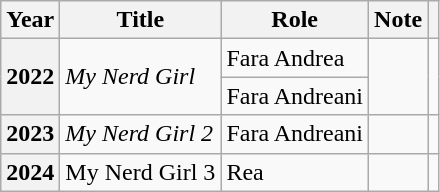<table class="wikitable plainrowheaders sortable">
<tr>
<th>Year</th>
<th>Title</th>
<th>Role</th>
<th scope="col" class="unsortable">Note</th>
<th></th>
</tr>
<tr>
<th rowspan="2" scope="row">2022</th>
<td rowspan="2"><em>My Nerd Girl</em></td>
<td>Fara Andrea</td>
<td rowspan="2"></td>
<td rowspan="2"></td>
</tr>
<tr>
<td>Fara Andreani</td>
</tr>
<tr>
<th scope="row">2023</th>
<td><em>My Nerd Girl 2</em></td>
<td>Fara Andreani</td>
<td></td>
<td></td>
</tr>
<tr>
<th scope="row">2024</th>
<td>My Nerd Girl 3</td>
<td>Rea</td>
<td></td>
<td></td>
</tr>
</table>
